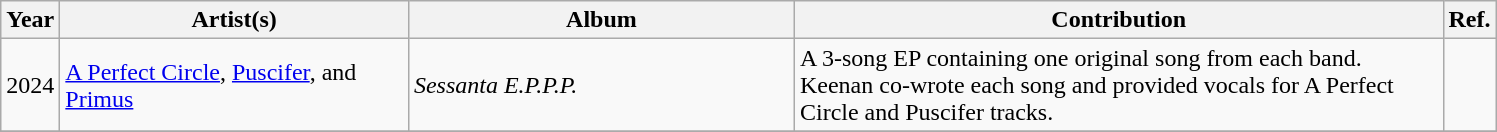<table class="wikitable">
<tr>
<th>Year</th>
<th width="225">Artist(s)</th>
<th width="250">Album</th>
<th width="425">Contribution</th>
<th>Ref.</th>
</tr>
<tr>
<td>2024</td>
<td><a href='#'>A Perfect Circle</a>, <a href='#'>Puscifer</a>, and <a href='#'>Primus</a></td>
<td><em>Sessanta E.P.P.P.</em></td>
<td>A 3-song EP containing one original song from each band. Keenan co-wrote each song and provided vocals for A Perfect Circle and Puscifer tracks.</td>
<td></td>
</tr>
<tr>
</tr>
</table>
